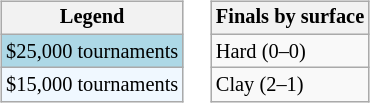<table>
<tr valign=top>
<td><br><table class=wikitable style="font-size:85%">
<tr>
<th>Legend</th>
</tr>
<tr style="background:lightblue;">
<td>$25,000 tournaments</td>
</tr>
<tr style="background:#f0f8ff;">
<td>$15,000 tournaments</td>
</tr>
</table>
</td>
<td><br><table class=wikitable style="font-size:85%">
<tr>
<th>Finals by surface</th>
</tr>
<tr>
<td>Hard (0–0)</td>
</tr>
<tr>
<td>Clay (2–1)</td>
</tr>
</table>
</td>
</tr>
</table>
